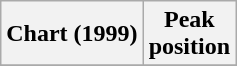<table class="wikitable plainrowheaders"  style="text-align:center">
<tr>
<th scope="col">Chart (1999)</th>
<th scope="col">Peak<br>position</th>
</tr>
<tr>
</tr>
</table>
